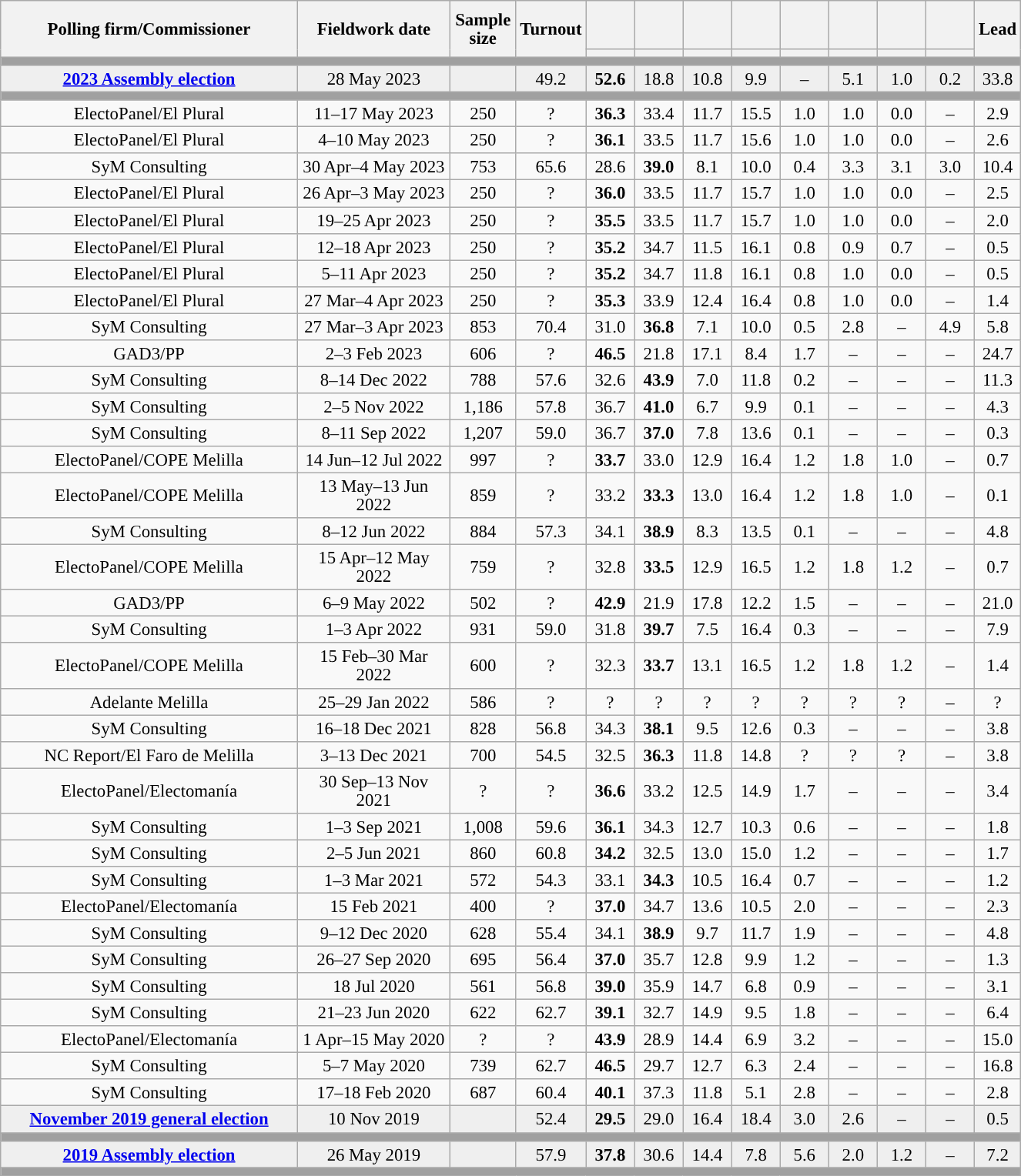<table class="wikitable collapsible collapsed" style="text-align:center; font-size:95%; line-height:16px;">
<tr style="height:42px;">
<th style="width:250px;" rowspan="2">Polling firm/Commissioner</th>
<th style="width:125px;" rowspan="2">Fieldwork date</th>
<th style="width:50px;" rowspan="2">Sample size</th>
<th style="width:45px;" rowspan="2">Turnout</th>
<th style="width:35px;"></th>
<th style="width:35px;"></th>
<th style="width:35px;"></th>
<th style="width:35px;"></th>
<th style="width:35px;"></th>
<th style="width:35px;"></th>
<th style="width:35px;"></th>
<th style="width:35px;"></th>
<th style="width:30px;" rowspan="2">Lead</th>
</tr>
<tr>
<th style="color:inherit;background:"></th>
<th style="color:inherit;background:"></th>
<th style="color:inherit;background:"></th>
<th style="color:inherit;background:"></th>
<th style="color:inherit;background:"></th>
<th style="color:inherit;background:"></th>
<th style="color:inherit;background:"></th>
<th style="color:inherit;background:"></th>
</tr>
<tr>
<td colspan="13" style="background:#A0A0A0"></td>
</tr>
<tr style="background:#EFEFEF;">
<td><strong><a href='#'>2023 Assembly election</a></strong></td>
<td>28 May 2023</td>
<td></td>
<td>49.2</td>
<td><strong>52.6</strong><br></td>
<td>18.8<br></td>
<td>10.8<br></td>
<td>9.9<br></td>
<td>–</td>
<td>5.1<br></td>
<td>1.0<br></td>
<td>0.2<br></td>
<td style="background:">33.8</td>
</tr>
<tr>
<td colspan="13" style="background:#A0A0A0"></td>
</tr>
<tr>
<td>ElectoPanel/El Plural</td>
<td>11–17 May 2023</td>
<td>250</td>
<td>?</td>
<td><strong>36.3</strong><br></td>
<td>33.4<br></td>
<td>11.7<br></td>
<td>15.5<br></td>
<td>1.0<br></td>
<td>1.0<br></td>
<td>0.0<br></td>
<td>–</td>
<td style="background:">2.9</td>
</tr>
<tr>
<td>ElectoPanel/El Plural</td>
<td>4–10 May 2023</td>
<td>250</td>
<td>?</td>
<td><strong>36.1</strong><br></td>
<td>33.5<br></td>
<td>11.7<br></td>
<td>15.6<br></td>
<td>1.0<br></td>
<td>1.0<br></td>
<td>0.0<br></td>
<td>–</td>
<td style="background:">2.6</td>
</tr>
<tr>
<td>SyM Consulting</td>
<td>30 Apr–4 May 2023</td>
<td>753</td>
<td>65.6</td>
<td>28.6<br></td>
<td><strong>39.0</strong><br></td>
<td>8.1<br></td>
<td>10.0<br></td>
<td>0.4<br></td>
<td>3.3<br></td>
<td>3.1<br></td>
<td>3.0<br></td>
<td style="background:">10.4</td>
</tr>
<tr>
<td>ElectoPanel/El Plural</td>
<td>26 Apr–3 May 2023</td>
<td>250</td>
<td>?</td>
<td><strong>36.0</strong><br></td>
<td>33.5<br></td>
<td>11.7<br></td>
<td>15.7<br></td>
<td>1.0<br></td>
<td>1.0<br></td>
<td>0.0<br></td>
<td>–</td>
<td style="background:">2.5</td>
</tr>
<tr>
<td>ElectoPanel/El Plural</td>
<td>19–25 Apr 2023</td>
<td>250</td>
<td>?</td>
<td><strong>35.5</strong><br></td>
<td>33.5<br></td>
<td>11.7<br></td>
<td>15.7<br></td>
<td>1.0<br></td>
<td>1.0<br></td>
<td>0.0<br></td>
<td>–</td>
<td style="background:">2.0</td>
</tr>
<tr>
<td>ElectoPanel/El Plural</td>
<td>12–18 Apr 2023</td>
<td>250</td>
<td>?</td>
<td><strong>35.2</strong><br></td>
<td>34.7<br></td>
<td>11.5<br></td>
<td>16.1<br></td>
<td>0.8<br></td>
<td>0.9<br></td>
<td>0.7<br></td>
<td>–</td>
<td style="background:">0.5</td>
</tr>
<tr>
<td>ElectoPanel/El Plural</td>
<td>5–11 Apr 2023</td>
<td>250</td>
<td>?</td>
<td><strong>35.2</strong><br></td>
<td>34.7<br></td>
<td>11.8<br></td>
<td>16.1<br></td>
<td>0.8<br></td>
<td>1.0<br></td>
<td>0.0<br></td>
<td>–</td>
<td style="background:">0.5</td>
</tr>
<tr>
<td>ElectoPanel/El Plural</td>
<td>27 Mar–4 Apr 2023</td>
<td>250</td>
<td>?</td>
<td><strong>35.3</strong><br></td>
<td>33.9<br></td>
<td>12.4<br></td>
<td>16.4<br></td>
<td>0.8<br></td>
<td>1.0<br></td>
<td>0.0<br></td>
<td>–</td>
<td style="background:">1.4</td>
</tr>
<tr>
<td>SyM Consulting</td>
<td>27 Mar–3 Apr 2023</td>
<td>853</td>
<td>70.4</td>
<td>31.0<br></td>
<td><strong>36.8</strong><br></td>
<td>7.1<br></td>
<td>10.0<br></td>
<td>0.5<br></td>
<td>2.8<br></td>
<td>–</td>
<td>4.9<br></td>
<td style="background:">5.8</td>
</tr>
<tr>
<td>GAD3/PP</td>
<td>2–3 Feb 2023</td>
<td>606</td>
<td>?</td>
<td><strong>46.5</strong><br></td>
<td>21.8<br></td>
<td>17.1<br></td>
<td>8.4<br></td>
<td>1.7<br></td>
<td>–</td>
<td>–</td>
<td>–</td>
<td style="background:">24.7</td>
</tr>
<tr>
<td>SyM Consulting</td>
<td>8–14 Dec 2022</td>
<td>788</td>
<td>57.6</td>
<td>32.6<br></td>
<td><strong>43.9</strong><br></td>
<td>7.0<br></td>
<td>11.8<br></td>
<td>0.2<br></td>
<td>–</td>
<td>–</td>
<td>–</td>
<td style="background:">11.3</td>
</tr>
<tr>
<td>SyM Consulting</td>
<td>2–5 Nov 2022</td>
<td>1,186</td>
<td>57.8</td>
<td>36.7<br></td>
<td><strong>41.0</strong><br></td>
<td>6.7<br></td>
<td>9.9<br></td>
<td>0.1<br></td>
<td>–</td>
<td>–</td>
<td>–</td>
<td style="background:">4.3</td>
</tr>
<tr>
<td>SyM Consulting</td>
<td>8–11 Sep 2022</td>
<td>1,207</td>
<td>59.0</td>
<td>36.7<br></td>
<td><strong>37.0</strong><br></td>
<td>7.8<br></td>
<td>13.6<br></td>
<td>0.1<br></td>
<td>–</td>
<td>–</td>
<td>–</td>
<td style="background:">0.3</td>
</tr>
<tr>
<td>ElectoPanel/COPE Melilla</td>
<td>14 Jun–12 Jul 2022</td>
<td>997</td>
<td>?</td>
<td><strong>33.7</strong><br></td>
<td>33.0<br></td>
<td>12.9<br></td>
<td>16.4<br></td>
<td>1.2<br></td>
<td>1.8<br></td>
<td>1.0<br></td>
<td>–</td>
<td style="background:">0.7</td>
</tr>
<tr>
<td>ElectoPanel/COPE Melilla</td>
<td>13 May–13 Jun 2022</td>
<td>859</td>
<td>?</td>
<td>33.2<br></td>
<td><strong>33.3</strong><br></td>
<td>13.0<br></td>
<td>16.4<br></td>
<td>1.2<br></td>
<td>1.8<br></td>
<td>1.0<br></td>
<td>–</td>
<td style="background:">0.1</td>
</tr>
<tr>
<td>SyM Consulting</td>
<td>8–12 Jun 2022</td>
<td>884</td>
<td>57.3</td>
<td>34.1<br></td>
<td><strong>38.9</strong><br></td>
<td>8.3<br></td>
<td>13.5<br></td>
<td>0.1<br></td>
<td>–</td>
<td>–</td>
<td>–</td>
<td style="background:">4.8</td>
</tr>
<tr>
<td>ElectoPanel/COPE Melilla</td>
<td>15 Apr–12 May 2022</td>
<td>759</td>
<td>?</td>
<td>32.8<br></td>
<td><strong>33.5</strong><br></td>
<td>12.9<br></td>
<td>16.5<br></td>
<td>1.2<br></td>
<td>1.8<br></td>
<td>1.2<br></td>
<td>–</td>
<td style="background:">0.7</td>
</tr>
<tr>
<td>GAD3/PP</td>
<td>6–9 May 2022</td>
<td>502</td>
<td>?</td>
<td><strong>42.9</strong><br></td>
<td>21.9<br></td>
<td>17.8<br></td>
<td>12.2<br></td>
<td>1.5<br></td>
<td>–</td>
<td>–</td>
<td>–</td>
<td style="background:">21.0</td>
</tr>
<tr>
<td>SyM Consulting</td>
<td>1–3 Apr 2022</td>
<td>931</td>
<td>59.0</td>
<td>31.8<br></td>
<td><strong>39.7</strong><br></td>
<td>7.5<br></td>
<td>16.4<br></td>
<td>0.3<br></td>
<td>–</td>
<td>–</td>
<td>–</td>
<td style="background:">7.9</td>
</tr>
<tr>
<td>ElectoPanel/COPE Melilla</td>
<td>15 Feb–30 Mar 2022</td>
<td>600</td>
<td>?</td>
<td>32.3<br></td>
<td><strong>33.7</strong><br></td>
<td>13.1<br></td>
<td>16.5<br></td>
<td>1.2<br></td>
<td>1.8<br></td>
<td>1.2<br></td>
<td>–</td>
<td style="background:">1.4</td>
</tr>
<tr>
<td>Adelante Melilla</td>
<td>25–29 Jan 2022</td>
<td>586</td>
<td>?</td>
<td>?<br></td>
<td>?<br></td>
<td>?<br></td>
<td>?<br></td>
<td>?<br></td>
<td>?<br></td>
<td>?<br></td>
<td>–</td>
<td style="background:">?</td>
</tr>
<tr>
<td>SyM Consulting</td>
<td>16–18 Dec 2021</td>
<td>828</td>
<td>56.8</td>
<td>34.3<br></td>
<td><strong>38.1</strong><br></td>
<td>9.5<br></td>
<td>12.6<br></td>
<td>0.3<br></td>
<td>–</td>
<td>–</td>
<td>–</td>
<td style="background:">3.8</td>
</tr>
<tr>
<td>NC Report/El Faro de Melilla</td>
<td>3–13 Dec 2021</td>
<td>700</td>
<td>54.5</td>
<td>32.5<br></td>
<td><strong>36.3</strong><br></td>
<td>11.8<br></td>
<td>14.8<br></td>
<td>?<br></td>
<td>?<br></td>
<td>?<br></td>
<td>–</td>
<td style="background:">3.8</td>
</tr>
<tr>
<td>ElectoPanel/Electomanía</td>
<td>30 Sep–13 Nov 2021</td>
<td>?</td>
<td>?</td>
<td><strong>36.6</strong><br></td>
<td>33.2<br></td>
<td>12.5<br></td>
<td>14.9<br></td>
<td>1.7<br></td>
<td>–</td>
<td>–</td>
<td>–</td>
<td style="background:">3.4</td>
</tr>
<tr>
<td>SyM Consulting</td>
<td>1–3 Sep 2021</td>
<td>1,008</td>
<td>59.6</td>
<td><strong>36.1</strong><br></td>
<td>34.3<br></td>
<td>12.7<br></td>
<td>10.3<br></td>
<td>0.6<br></td>
<td>–</td>
<td>–</td>
<td>–</td>
<td style="background:">1.8</td>
</tr>
<tr>
<td>SyM Consulting</td>
<td>2–5 Jun 2021</td>
<td>860</td>
<td>60.8</td>
<td><strong>34.2</strong><br></td>
<td>32.5<br></td>
<td>13.0<br></td>
<td>15.0<br></td>
<td>1.2<br></td>
<td>–</td>
<td>–</td>
<td>–</td>
<td style="background:">1.7</td>
</tr>
<tr>
<td>SyM Consulting</td>
<td>1–3 Mar 2021</td>
<td>572</td>
<td>54.3</td>
<td>33.1<br></td>
<td><strong>34.3</strong><br></td>
<td>10.5<br></td>
<td>16.4<br></td>
<td>0.7<br></td>
<td>–</td>
<td>–</td>
<td>–</td>
<td style="background:">1.2</td>
</tr>
<tr>
<td>ElectoPanel/Electomanía</td>
<td>15 Feb 2021</td>
<td>400</td>
<td>?</td>
<td><strong>37.0</strong><br></td>
<td>34.7<br></td>
<td>13.6<br></td>
<td>10.5<br></td>
<td>2.0<br></td>
<td>–</td>
<td>–</td>
<td>–</td>
<td style="background:">2.3</td>
</tr>
<tr>
<td>SyM Consulting</td>
<td>9–12 Dec 2020</td>
<td>628</td>
<td>55.4</td>
<td>34.1<br></td>
<td><strong>38.9</strong><br></td>
<td>9.7<br></td>
<td>11.7<br></td>
<td>1.9<br></td>
<td>–</td>
<td>–</td>
<td>–</td>
<td style="background:">4.8</td>
</tr>
<tr>
<td>SyM Consulting</td>
<td>26–27 Sep 2020</td>
<td>695</td>
<td>56.4</td>
<td><strong>37.0</strong><br></td>
<td>35.7<br></td>
<td>12.8<br></td>
<td>9.9<br></td>
<td>1.2<br></td>
<td>–</td>
<td>–</td>
<td>–</td>
<td style="background:">1.3</td>
</tr>
<tr>
<td>SyM Consulting</td>
<td>18 Jul 2020</td>
<td>561</td>
<td>56.8</td>
<td><strong>39.0</strong><br></td>
<td>35.9<br></td>
<td>14.7<br></td>
<td>6.8<br></td>
<td>0.9<br></td>
<td>–</td>
<td>–</td>
<td>–</td>
<td style="background:">3.1</td>
</tr>
<tr>
<td>SyM Consulting</td>
<td>21–23 Jun 2020</td>
<td>622</td>
<td>62.7</td>
<td><strong>39.1</strong><br></td>
<td>32.7<br></td>
<td>14.9<br></td>
<td>9.5<br></td>
<td>1.8<br></td>
<td>–</td>
<td>–</td>
<td>–</td>
<td style="background:">6.4</td>
</tr>
<tr>
<td>ElectoPanel/Electomanía</td>
<td>1 Apr–15 May 2020</td>
<td>?</td>
<td>?</td>
<td><strong>43.9</strong><br></td>
<td>28.9<br></td>
<td>14.4<br></td>
<td>6.9<br></td>
<td>3.2<br></td>
<td>–</td>
<td>–</td>
<td>–</td>
<td style="background:">15.0</td>
</tr>
<tr>
<td>SyM Consulting</td>
<td>5–7 May 2020</td>
<td>739</td>
<td>62.7</td>
<td><strong>46.5</strong><br></td>
<td>29.7<br></td>
<td>12.7<br></td>
<td>6.3<br></td>
<td>2.4<br></td>
<td>–</td>
<td>–</td>
<td>–</td>
<td style="background:">16.8</td>
</tr>
<tr>
<td>SyM Consulting</td>
<td>17–18 Feb 2020</td>
<td>687</td>
<td>60.4</td>
<td><strong>40.1</strong><br></td>
<td>37.3<br></td>
<td>11.8<br></td>
<td>5.1<br></td>
<td>2.8<br></td>
<td>–</td>
<td>–</td>
<td>–</td>
<td style="background:">2.8</td>
</tr>
<tr style="background:#EFEFEF;">
<td><strong><a href='#'>November 2019 general election</a></strong></td>
<td>10 Nov 2019</td>
<td></td>
<td>52.4</td>
<td><strong>29.5</strong><br></td>
<td>29.0<br></td>
<td>16.4<br></td>
<td>18.4<br></td>
<td>3.0<br></td>
<td>2.6<br></td>
<td>–</td>
<td>–</td>
<td style="background:">0.5</td>
</tr>
<tr>
<td colspan="13" style="background:#A0A0A0"></td>
</tr>
<tr style="background:#EFEFEF;">
<td><strong><a href='#'>2019 Assembly election</a></strong></td>
<td>26 May 2019</td>
<td></td>
<td>57.9</td>
<td><strong>37.8</strong><br></td>
<td>30.6<br></td>
<td>14.4<br></td>
<td>7.8<br></td>
<td>5.6<br></td>
<td>2.0<br></td>
<td>1.2<br></td>
<td>–</td>
<td style="background:">7.2</td>
</tr>
<tr>
<td colspan="13" style="background:#A0A0A0"></td>
</tr>
</table>
